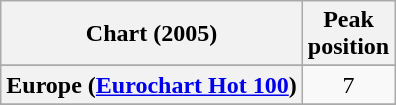<table class="wikitable sortable plainrowheaders" style="text-align:center">
<tr>
<th>Chart (2005)</th>
<th>Peak<br>position</th>
</tr>
<tr>
</tr>
<tr>
<th scope="row">Europe (<a href='#'>Eurochart Hot 100</a>)</th>
<td>7</td>
</tr>
<tr>
</tr>
<tr>
</tr>
</table>
